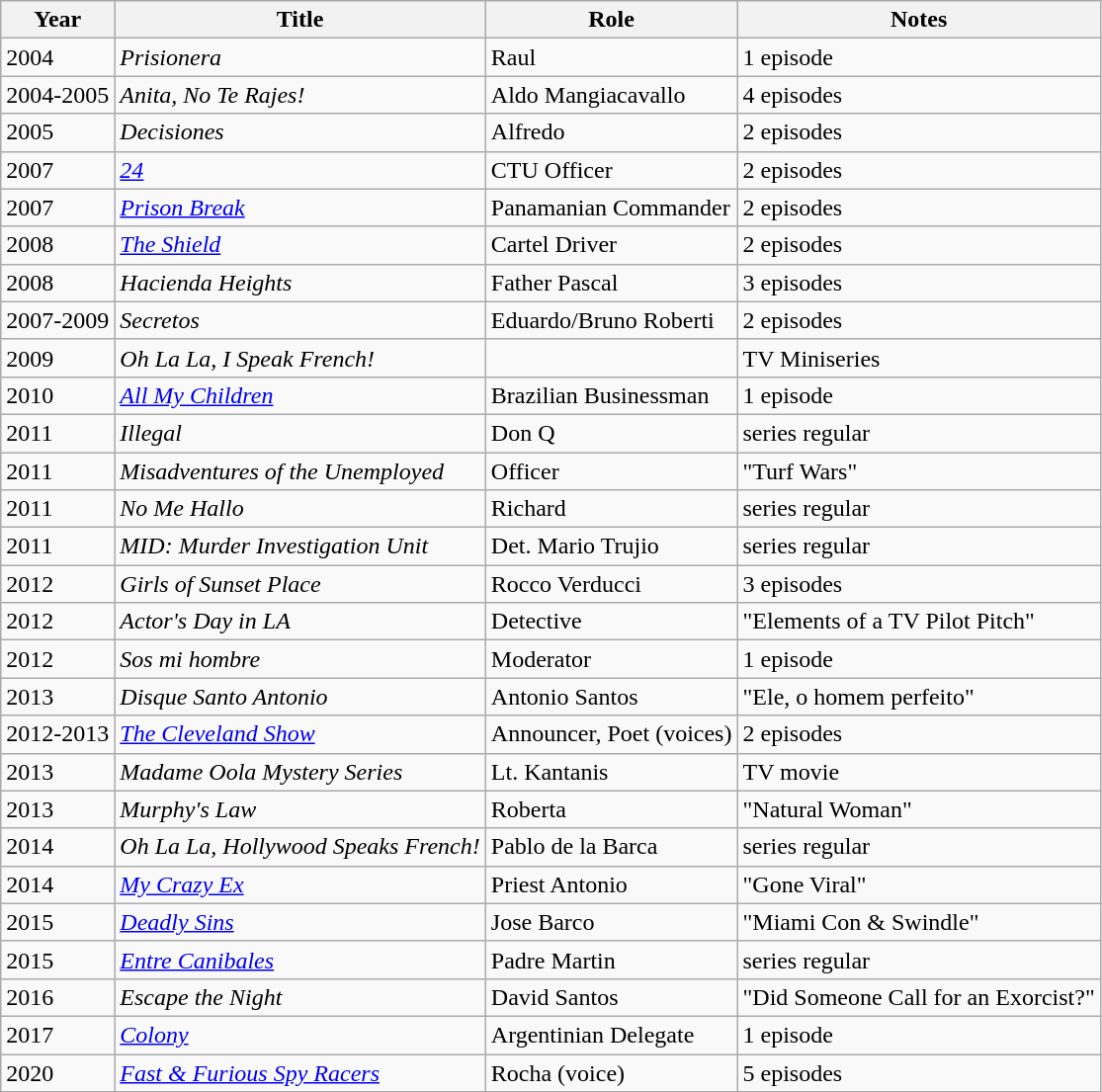<table class="wikitable">
<tr>
<th>Year</th>
<th>Title</th>
<th>Role</th>
<th>Notes</th>
</tr>
<tr>
<td>2004</td>
<td><em>Prisionera</em></td>
<td>Raul</td>
<td>1 episode</td>
</tr>
<tr>
<td>2004-2005</td>
<td><em>Anita, No Te Rajes!</em></td>
<td>Aldo Mangiacavallo</td>
<td>4 episodes</td>
</tr>
<tr>
<td>2005</td>
<td><em>Decisiones</em></td>
<td>Alfredo</td>
<td>2 episodes</td>
</tr>
<tr>
<td>2007</td>
<td><em><a href='#'>24</a></em></td>
<td>CTU Officer</td>
<td>2 episodes</td>
</tr>
<tr>
<td>2007</td>
<td><em><a href='#'>Prison Break</a></em></td>
<td>Panamanian Commander</td>
<td>2 episodes</td>
</tr>
<tr>
<td>2008</td>
<td><em><a href='#'>The Shield</a></em></td>
<td>Cartel Driver</td>
<td>2 episodes</td>
</tr>
<tr>
<td>2008</td>
<td><em>Hacienda Heights</em></td>
<td>Father Pascal</td>
<td>3 episodes</td>
</tr>
<tr>
<td>2007-2009</td>
<td><em>Secretos</em></td>
<td>Eduardo/Bruno Roberti</td>
<td>2 episodes</td>
</tr>
<tr>
<td>2009</td>
<td><em>Oh La La, I Speak French!</em></td>
<td></td>
<td>TV Miniseries</td>
</tr>
<tr>
<td>2010</td>
<td><em><a href='#'>All My Children</a></em></td>
<td>Brazilian Businessman</td>
<td>1 episode</td>
</tr>
<tr>
<td>2011</td>
<td><em>Illegal</em></td>
<td>Don Q</td>
<td>series regular</td>
</tr>
<tr>
<td>2011</td>
<td><em>Misadventures of the Unemployed</em></td>
<td>Officer</td>
<td>"Turf Wars"</td>
</tr>
<tr>
<td>2011</td>
<td><em>No Me Hallo</em></td>
<td>Richard</td>
<td>series regular</td>
</tr>
<tr>
<td>2011</td>
<td><em>MID: Murder Investigation Unit</em></td>
<td>Det. Mario Trujio</td>
<td>series regular</td>
</tr>
<tr>
<td>2012</td>
<td><em>Girls of Sunset Place</em></td>
<td>Rocco Verducci</td>
<td>3 episodes</td>
</tr>
<tr>
<td>2012</td>
<td><em>Actor's Day in LA</em></td>
<td>Detective</td>
<td>"Elements of a TV Pilot Pitch"</td>
</tr>
<tr>
<td>2012</td>
<td><em>Sos mi hombre</em></td>
<td>Moderator</td>
<td>1 episode</td>
</tr>
<tr>
<td>2013</td>
<td><em>Disque Santo Antonio</em></td>
<td>Antonio Santos</td>
<td>"Ele, o homem perfeito"</td>
</tr>
<tr>
<td>2012-2013</td>
<td><em><a href='#'>The Cleveland Show</a></em></td>
<td>Announcer, Poet (voices)</td>
<td>2 episodes</td>
</tr>
<tr>
<td>2013</td>
<td><em>Madame Oola Mystery Series</em></td>
<td>Lt. Kantanis</td>
<td>TV movie</td>
</tr>
<tr>
<td>2013</td>
<td><em>Murphy's Law</em></td>
<td>Roberta</td>
<td>"Natural Woman"</td>
</tr>
<tr>
<td>2014</td>
<td><em>Oh La La, Hollywood Speaks French!</em></td>
<td>Pablo de la Barca</td>
<td>series regular</td>
</tr>
<tr>
<td>2014</td>
<td><em><a href='#'>My Crazy Ex</a></em></td>
<td>Priest Antonio</td>
<td>"Gone Viral"</td>
</tr>
<tr>
<td>2015</td>
<td><em><a href='#'>Deadly Sins</a></em></td>
<td>Jose Barco</td>
<td>"Miami Con & Swindle"</td>
</tr>
<tr>
<td>2015</td>
<td><em><a href='#'>Entre Canibales</a></em></td>
<td>Padre Martin</td>
<td>series regular</td>
</tr>
<tr>
<td>2016</td>
<td><em>Escape the Night</em></td>
<td>David Santos</td>
<td>"Did Someone Call for an Exorcist?"</td>
</tr>
<tr>
<td>2017</td>
<td><em><a href='#'>Colony</a></em></td>
<td>Argentinian Delegate</td>
<td>1 episode</td>
</tr>
<tr>
<td>2020</td>
<td><em><a href='#'>Fast & Furious Spy Racers</a></em></td>
<td>Rocha (voice)</td>
<td>5 episodes</td>
</tr>
</table>
